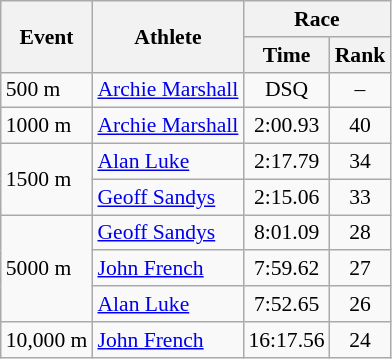<table class="wikitable" border="1" style="font-size:90%">
<tr>
<th rowspan=2>Event</th>
<th rowspan=2>Athlete</th>
<th colspan=2>Race</th>
</tr>
<tr>
<th>Time</th>
<th>Rank</th>
</tr>
<tr>
<td>500 m</td>
<td><a href='#'>Archie Marshall</a></td>
<td align=center>DSQ</td>
<td align=center>–</td>
</tr>
<tr>
<td>1000 m</td>
<td><a href='#'>Archie Marshall</a></td>
<td align=center>2:00.93</td>
<td align=center>40</td>
</tr>
<tr>
<td rowspan=2>1500 m</td>
<td><a href='#'>Alan Luke</a></td>
<td align=center>2:17.79</td>
<td align=center>34</td>
</tr>
<tr>
<td><a href='#'>Geoff Sandys</a></td>
<td align=center>2:15.06</td>
<td align=center>33</td>
</tr>
<tr>
<td rowspan=3>5000 m</td>
<td><a href='#'>Geoff Sandys</a></td>
<td align=center>8:01.09</td>
<td align=center>28</td>
</tr>
<tr>
<td><a href='#'>John French</a></td>
<td align=center>7:59.62</td>
<td align=center>27</td>
</tr>
<tr>
<td><a href='#'>Alan Luke</a></td>
<td align=center>7:52.65</td>
<td align=center>26</td>
</tr>
<tr>
<td>10,000 m</td>
<td><a href='#'>John French</a></td>
<td align=center>16:17.56</td>
<td align=center>24</td>
</tr>
</table>
